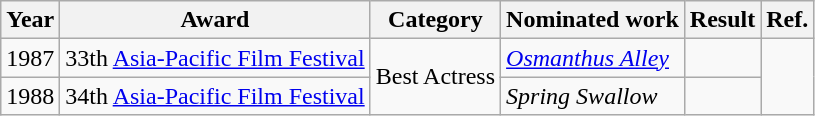<table class="wikitable">
<tr>
<th>Year</th>
<th>Award</th>
<th>Category</th>
<th>Nominated work</th>
<th>Result</th>
<th>Ref.</th>
</tr>
<tr>
<td>1987</td>
<td>33th <a href='#'>Asia-Pacific Film Festival</a></td>
<td rowspan=2>Best Actress</td>
<td><em><a href='#'>Osmanthus Alley</a></em></td>
<td></td>
<td rowspan=2></td>
</tr>
<tr>
<td>1988</td>
<td>34th <a href='#'>Asia-Pacific Film Festival</a></td>
<td><em>Spring Swallow</em></td>
<td></td>
</tr>
</table>
